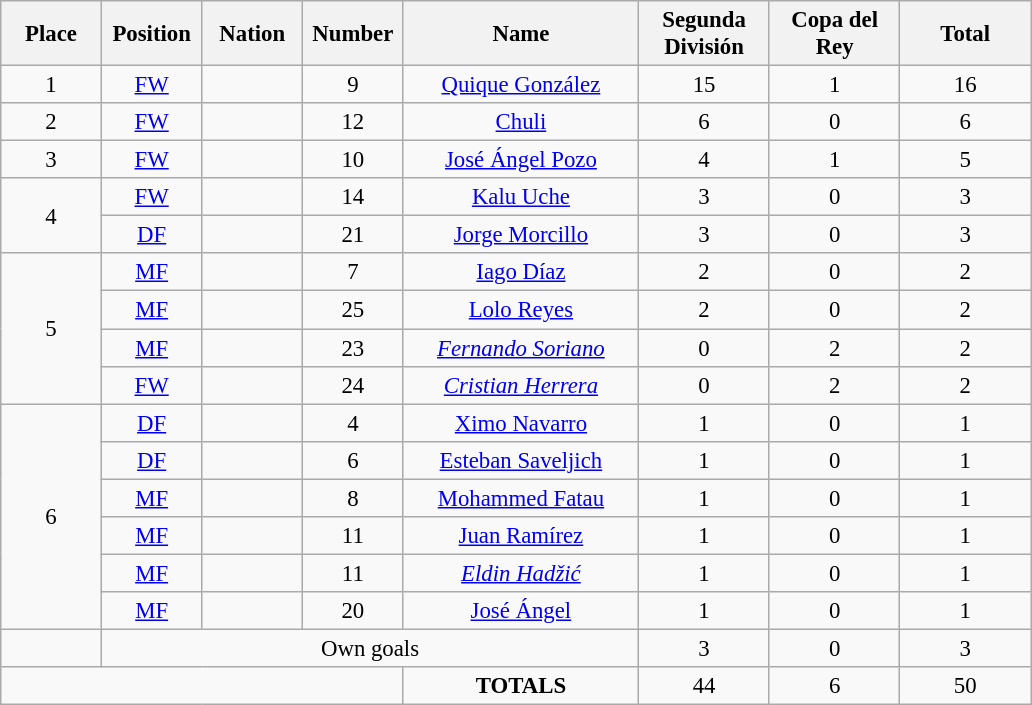<table class="wikitable" style="font-size: 95%; text-align: center;">
<tr>
<th width=60>Place</th>
<th width=60>Position</th>
<th width=60>Nation</th>
<th width=60>Number</th>
<th width=150>Name</th>
<th width=80>Segunda División</th>
<th width=80>Copa del Rey</th>
<th width=80><strong>Total</strong></th>
</tr>
<tr>
<td>1</td>
<td><a href='#'>FW</a></td>
<td></td>
<td>9</td>
<td><a href='#'>Quique González</a></td>
<td>15</td>
<td>1</td>
<td>16</td>
</tr>
<tr>
<td>2</td>
<td><a href='#'>FW</a></td>
<td></td>
<td>12</td>
<td><a href='#'>Chuli</a></td>
<td>6</td>
<td>0</td>
<td>6</td>
</tr>
<tr>
<td>3</td>
<td><a href='#'>FW</a></td>
<td></td>
<td>10</td>
<td><a href='#'>José Ángel Pozo</a></td>
<td>4</td>
<td>1</td>
<td>5</td>
</tr>
<tr>
<td rowspan="2">4</td>
<td><a href='#'>FW</a></td>
<td></td>
<td>14</td>
<td><a href='#'>Kalu Uche</a></td>
<td>3</td>
<td>0</td>
<td>3</td>
</tr>
<tr>
<td><a href='#'>DF</a></td>
<td></td>
<td>21</td>
<td><a href='#'>Jorge Morcillo</a></td>
<td>3</td>
<td>0</td>
<td>3</td>
</tr>
<tr>
<td rowspan="4">5</td>
<td><a href='#'>MF</a></td>
<td></td>
<td>7</td>
<td><a href='#'>Iago Díaz</a></td>
<td>2</td>
<td>0</td>
<td>2</td>
</tr>
<tr>
<td><a href='#'>MF</a></td>
<td></td>
<td>25</td>
<td><a href='#'>Lolo Reyes</a></td>
<td>2</td>
<td>0</td>
<td>2</td>
</tr>
<tr>
<td><a href='#'>MF</a></td>
<td></td>
<td>23</td>
<td><em><a href='#'>Fernando Soriano</a></em></td>
<td>0</td>
<td>2</td>
<td>2</td>
</tr>
<tr>
<td><a href='#'>FW</a></td>
<td></td>
<td>24</td>
<td><em><a href='#'>Cristian Herrera</a></em></td>
<td>0</td>
<td>2</td>
<td>2</td>
</tr>
<tr>
<td rowspan="6">6</td>
<td><a href='#'>DF</a></td>
<td></td>
<td>4</td>
<td><a href='#'>Ximo Navarro</a></td>
<td>1</td>
<td>0</td>
<td>1</td>
</tr>
<tr>
<td><a href='#'>DF</a></td>
<td></td>
<td>6</td>
<td><a href='#'>Esteban Saveljich</a></td>
<td>1</td>
<td>0</td>
<td>1</td>
</tr>
<tr>
<td><a href='#'>MF</a></td>
<td></td>
<td>8</td>
<td><a href='#'>Mohammed Fatau</a></td>
<td>1</td>
<td>0</td>
<td>1</td>
</tr>
<tr>
<td><a href='#'>MF</a></td>
<td></td>
<td>11</td>
<td><a href='#'>Juan Ramírez</a></td>
<td>1</td>
<td>0</td>
<td>1</td>
</tr>
<tr>
<td><a href='#'>MF</a></td>
<td></td>
<td>11</td>
<td><em><a href='#'>Eldin Hadžić</a></em></td>
<td>1</td>
<td>0</td>
<td>1</td>
</tr>
<tr>
<td><a href='#'>MF</a></td>
<td></td>
<td>20</td>
<td><a href='#'>José Ángel</a></td>
<td>1</td>
<td>0</td>
<td>1</td>
</tr>
<tr>
<td></td>
<td colspan="4">Own goals</td>
<td>3</td>
<td>0</td>
<td>3</td>
</tr>
<tr>
<td colspan="4"></td>
<td><strong>TOTALS</strong></td>
<td>44</td>
<td>6</td>
<td>50</td>
</tr>
</table>
